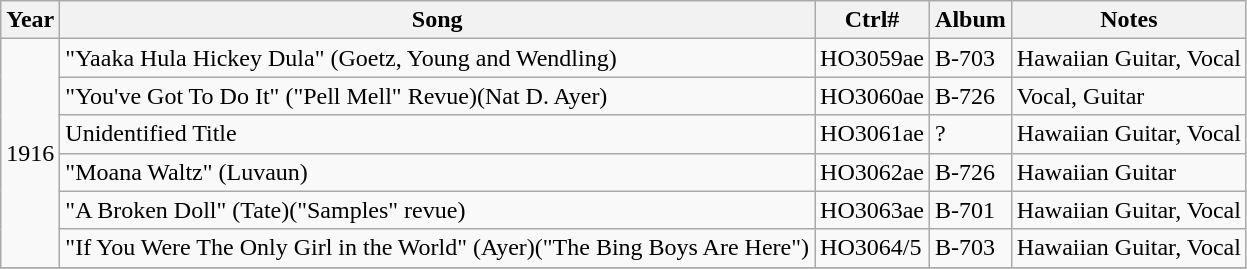<table class="wikitable">
<tr>
<th>Year</th>
<th>Song</th>
<th>Ctrl#</th>
<th>Album</th>
<th>Notes</th>
</tr>
<tr>
<td rowspan=6>1916</td>
<td>"Yaaka Hula Hickey Dula" (Goetz, Young and Wendling)</td>
<td>HO3059ae</td>
<td>B-703</td>
<td>Hawaiian Guitar, Vocal</td>
</tr>
<tr>
<td>"You've Got To Do It" ("Pell Mell" Revue)(Nat D. Ayer)</td>
<td>HO3060ae</td>
<td>B-726</td>
<td>Vocal, Guitar</td>
</tr>
<tr>
<td>Unidentified Title</td>
<td>HO3061ae</td>
<td>?</td>
<td>Hawaiian Guitar, Vocal</td>
</tr>
<tr>
<td>"Moana Waltz" (Luvaun)</td>
<td>HO3062ae</td>
<td>B-726</td>
<td>Hawaiian Guitar</td>
</tr>
<tr>
<td>"A Broken Doll" (Tate)("Samples" revue)</td>
<td>HO3063ae</td>
<td>B-701</td>
<td>Hawaiian Guitar, Vocal</td>
</tr>
<tr>
<td>"If You Were The Only Girl in the World" (Ayer)("The Bing Boys Are Here")</td>
<td>HO3064/5</td>
<td>B-703</td>
<td>Hawaiian Guitar, Vocal</td>
</tr>
<tr>
</tr>
</table>
